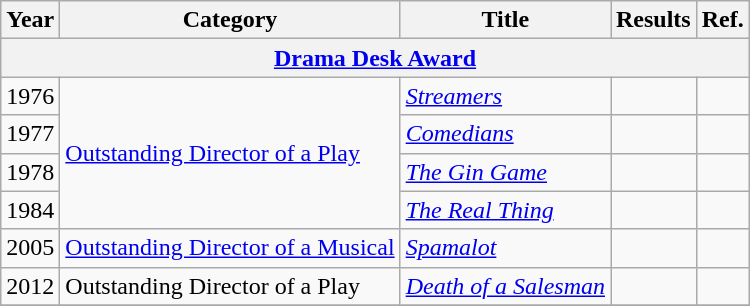<table class="wikitable">
<tr>
<th>Year</th>
<th>Category</th>
<th>Title</th>
<th>Results</th>
<th>Ref.</th>
</tr>
<tr>
<th colspan=5><a href='#'>Drama Desk Award</a></th>
</tr>
<tr>
<td>1976</td>
<td rowspan=4><a href='#'>Outstanding Director of a Play</a></td>
<td><em><a href='#'>Streamers</a></em></td>
<td></td>
<td></td>
</tr>
<tr>
<td>1977</td>
<td><em><a href='#'>Comedians</a></em></td>
<td></td>
<td></td>
</tr>
<tr>
<td>1978</td>
<td><em><a href='#'>The Gin Game</a></em></td>
<td></td>
<td></td>
</tr>
<tr>
<td>1984</td>
<td><em><a href='#'>The Real Thing</a></em></td>
<td></td>
<td></td>
</tr>
<tr>
<td>2005</td>
<td><a href='#'>Outstanding Director of a Musical</a></td>
<td><em><a href='#'>Spamalot</a></em></td>
<td></td>
<td></td>
</tr>
<tr>
<td>2012</td>
<td>Outstanding Director of a Play</td>
<td><em><a href='#'>Death of a Salesman</a></em></td>
<td></td>
<td></td>
</tr>
<tr>
</tr>
</table>
